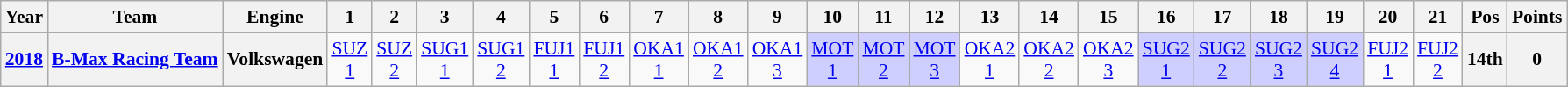<table class="wikitable" style="text-align:center; font-size:90%">
<tr>
<th>Year</th>
<th>Team</th>
<th>Engine</th>
<th>1</th>
<th>2</th>
<th>3</th>
<th>4</th>
<th>5</th>
<th>6</th>
<th>7</th>
<th>8</th>
<th>9</th>
<th>10</th>
<th>11</th>
<th>12</th>
<th>13</th>
<th>14</th>
<th>15</th>
<th>16</th>
<th>17</th>
<th>18</th>
<th>19</th>
<th>20</th>
<th>21</th>
<th>Pos</th>
<th>Points</th>
</tr>
<tr>
<th><a href='#'>2018</a></th>
<th nowrap><a href='#'>B-Max Racing Team</a></th>
<th>Volkswagen</th>
<td><a href='#'>SUZ<br>1</a></td>
<td><a href='#'>SUZ<br>2</a></td>
<td><a href='#'>SUG1<br>1</a></td>
<td><a href='#'>SUG1<br>2</a></td>
<td><a href='#'>FUJ1<br>1</a></td>
<td><a href='#'>FUJ1<br>2</a></td>
<td><a href='#'>OKA1<br>1</a></td>
<td><a href='#'>OKA1<br>2</a></td>
<td><a href='#'>OKA1<br>3</a></td>
<td style="background:#cfcfff;"><a href='#'>MOT<br>1</a><br></td>
<td style="background:#cfcfff;"><a href='#'>MOT<br>2</a><br></td>
<td style="background:#cfcfff;"><a href='#'>MOT<br>3</a><br></td>
<td><a href='#'>OKA2<br>1</a></td>
<td><a href='#'>OKA2<br>2</a></td>
<td><a href='#'>OKA2<br>3</a></td>
<td style="background:#cfcfff;"><a href='#'>SUG2<br>1</a><br></td>
<td style="background:#cfcfff;"><a href='#'>SUG2<br>2</a><br></td>
<td style="background:#cfcfff;"><a href='#'>SUG2<br>3</a><br></td>
<td style="background:#cfcfff;"><a href='#'>SUG2<br>4</a><br></td>
<td><a href='#'>FUJ2<br>1</a></td>
<td><a href='#'>FUJ2<br>2</a></td>
<th>14th</th>
<th>0</th>
</tr>
</table>
